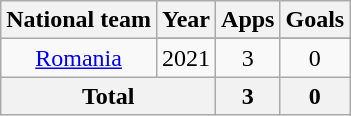<table class="wikitable" style="text-align: center;">
<tr>
<th>National team</th>
<th>Year</th>
<th>Apps</th>
<th>Goals</th>
</tr>
<tr>
<td rowspan="2"><a href='#'>Romania</a></td>
</tr>
<tr>
<td>2021</td>
<td>3</td>
<td>0</td>
</tr>
<tr>
<th colspan=2>Total</th>
<th>3</th>
<th>0</th>
</tr>
</table>
